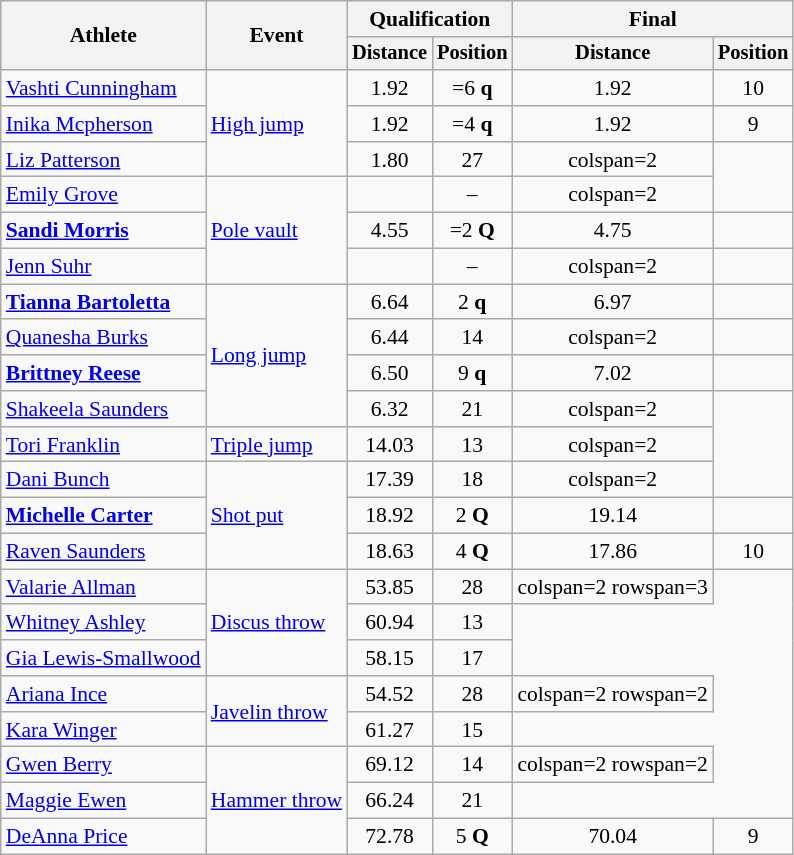<table class=wikitable style=font-size:90%>
<tr>
<th rowspan=2>Athlete</th>
<th rowspan=2>Event</th>
<th colspan=2>Qualification</th>
<th colspan=2>Final</th>
</tr>
<tr style=font-size:95%>
<th>Distance</th>
<th>Position</th>
<th>Distance</th>
<th>Position</th>
</tr>
<tr align=center>
<td align=left><a href='#'>Vashti Cunningham</a></td>
<td align=left rowspan=3><a href='#'>High jump</a></td>
<td>1.92</td>
<td>=6 <strong>q</strong></td>
<td>1.92</td>
<td>10</td>
</tr>
<tr align=center>
<td align=left><a href='#'>Inika Mcpherson</a></td>
<td>1.92</td>
<td>=4 <strong>q</strong></td>
<td>1.92</td>
<td>9</td>
</tr>
<tr align=center>
<td align=left><a href='#'>Liz Patterson</a></td>
<td>1.80</td>
<td>27</td>
<td>colspan=2 </td>
</tr>
<tr align=center>
<td align=left><a href='#'>Emily Grove</a></td>
<td align=left rowspan=3><a href='#'>Pole vault</a></td>
<td></td>
<td>–</td>
<td>colspan=2 </td>
</tr>
<tr align=center>
<td align=left><strong><a href='#'>Sandi Morris</a></strong></td>
<td>4.55</td>
<td>=2 <strong>Q</strong></td>
<td>4.75</td>
<td></td>
</tr>
<tr align=center>
<td align=left><a href='#'>Jenn Suhr</a></td>
<td></td>
<td>–</td>
<td>colspan=2 </td>
</tr>
<tr align=center>
<td align=left><strong><a href='#'>Tianna Bartoletta</a></strong></td>
<td align=left rowspan=4><a href='#'>Long jump</a></td>
<td>6.64</td>
<td>2 <strong>q</strong></td>
<td>6.97</td>
<td></td>
</tr>
<tr align=center>
<td align=left><a href='#'>Quanesha Burks</a></td>
<td>6.44</td>
<td>14</td>
<td>colspan=2 </td>
</tr>
<tr align=center>
<td align=left><strong><a href='#'>Brittney Reese</a></strong></td>
<td>6.50</td>
<td>9 <strong>q</strong></td>
<td>7.02</td>
<td></td>
</tr>
<tr align=center>
<td align=left><a href='#'>Shakeela Saunders</a></td>
<td>6.32</td>
<td>21</td>
<td>colspan=2 </td>
</tr>
<tr align=center>
<td align=left><a href='#'>Tori Franklin</a></td>
<td align=left rowspan=1><a href='#'>Triple jump</a></td>
<td>14.03 <strong></strong></td>
<td>13</td>
<td>colspan=2 </td>
</tr>
<tr align=center>
<td align=left><a href='#'>Dani Bunch</a></td>
<td align=left rowspan=3><a href='#'>Shot put</a></td>
<td>17.39</td>
<td>18</td>
<td>colspan=2 </td>
</tr>
<tr align=center>
<td align=left><strong><a href='#'>Michelle Carter</a></strong></td>
<td>18.92</td>
<td>2 <strong>Q</strong></td>
<td>19.14</td>
<td></td>
</tr>
<tr align=center>
<td align=left><a href='#'>Raven Saunders</a></td>
<td>18.63</td>
<td>4 <strong>Q</strong></td>
<td>17.86</td>
<td>10</td>
</tr>
<tr align=center>
<td align=left><a href='#'>Valarie Allman</a></td>
<td align=left  rowspan=3><a href='#'>Discus throw</a></td>
<td>53.85</td>
<td>28</td>
<td>colspan=2 rowspan=3 </td>
</tr>
<tr align=center>
<td align=left><a href='#'>Whitney Ashley</a></td>
<td>60.94</td>
<td>13</td>
</tr>
<tr align=center>
<td align=left><a href='#'>Gia Lewis-Smallwood</a></td>
<td>58.15</td>
<td>17</td>
</tr>
<tr align=center>
<td align=left><a href='#'>Ariana Ince</a></td>
<td align=left rowspan=2><a href='#'>Javelin throw</a></td>
<td>54.52</td>
<td>28</td>
<td>colspan=2 rowspan=2 </td>
</tr>
<tr align=center>
<td align=left><a href='#'>Kara Winger</a></td>
<td>61.27</td>
<td>15</td>
</tr>
<tr align=center>
<td align=left><a href='#'>Gwen Berry</a></td>
<td align=left  rowspan=3><a href='#'>Hammer throw</a></td>
<td>69.12</td>
<td>14</td>
<td>colspan=2 rowspan=2 </td>
</tr>
<tr align=center>
<td align=left><a href='#'>Maggie Ewen</a></td>
<td>66.24</td>
<td>21</td>
</tr>
<tr align=center>
<td align=left><a href='#'>DeAnna Price</a></td>
<td>72.78</td>
<td>5 <strong>Q</strong></td>
<td>70.04</td>
<td>9</td>
</tr>
</table>
